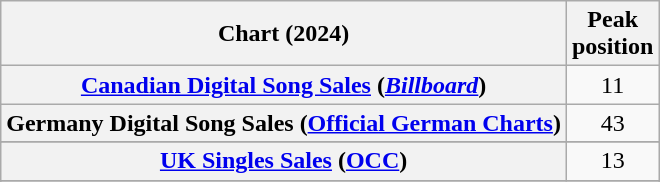<table class="wikitable sortable plainrowheaders" style="text-align:center">
<tr>
<th scope="col">Chart (2024)</th>
<th scope="col">Peak<br>position</th>
</tr>
<tr>
<th scope="row"><a href='#'>Canadian Digital Song Sales</a> (<em><a href='#'>Billboard</a></em>)</th>
<td>11</td>
</tr>
<tr>
<th scope="row">Germany Digital Song Sales (<a href='#'>Official German Charts</a>)</th>
<td>43</td>
</tr>
<tr>
</tr>
<tr>
<th scope="row"><a href='#'>UK Singles Sales</a> (<a href='#'>OCC</a>)</th>
<td>13</td>
</tr>
<tr>
</tr>
<tr>
</tr>
</table>
